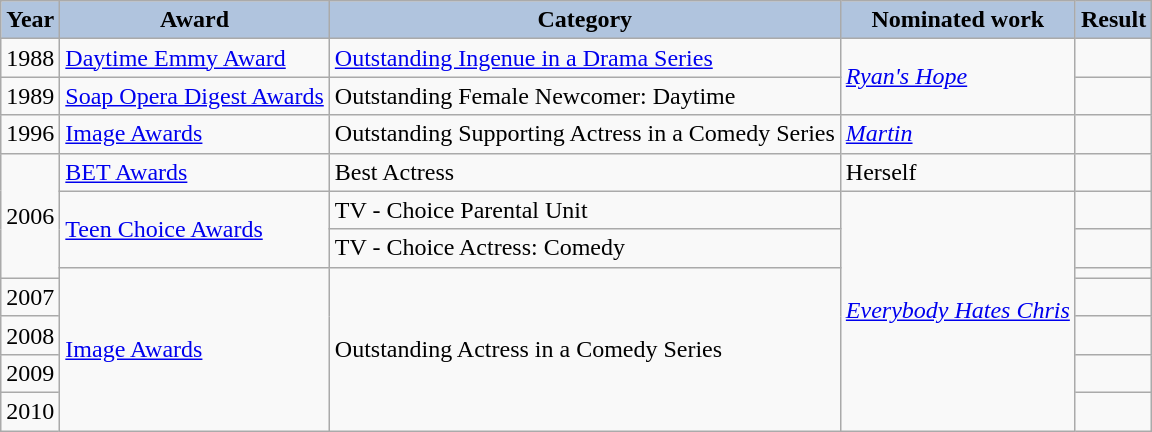<table class= wikitable>
<tr>
<th style="background:#B0C4DE;">Year</th>
<th style="background:#B0C4DE;">Award</th>
<th style="background:#B0C4DE;">Category</th>
<th style="background:#B0C4DE;">Nominated work</th>
<th style="background:#B0C4DE;">Result</th>
</tr>
<tr>
<td>1988</td>
<td><a href='#'>Daytime Emmy Award</a></td>
<td><a href='#'>Outstanding Ingenue in a Drama Series</a></td>
<td rowspan="2"><em><a href='#'>Ryan's Hope</a></em></td>
<td></td>
</tr>
<tr>
<td>1989</td>
<td><a href='#'>Soap Opera Digest Awards</a></td>
<td>Outstanding Female Newcomer: Daytime</td>
<td></td>
</tr>
<tr>
<td>1996</td>
<td><a href='#'>Image Awards</a></td>
<td>Outstanding Supporting Actress in a Comedy Series</td>
<td><em><a href='#'>Martin</a></em></td>
<td></td>
</tr>
<tr>
<td rowspan="4">2006</td>
<td><a href='#'>BET Awards</a></td>
<td>Best Actress</td>
<td>Herself</td>
<td></td>
</tr>
<tr>
<td rowspan="2"><a href='#'>Teen Choice Awards</a></td>
<td>TV - Choice Parental Unit</td>
<td rowspan="7"><em><a href='#'>Everybody Hates Chris</a></em></td>
<td></td>
</tr>
<tr>
<td>TV - Choice Actress: Comedy</td>
<td></td>
</tr>
<tr>
<td rowspan="5"><a href='#'>Image Awards</a></td>
<td rowspan="5">Outstanding Actress in a Comedy Series</td>
<td></td>
</tr>
<tr>
<td>2007</td>
<td></td>
</tr>
<tr>
<td>2008</td>
<td></td>
</tr>
<tr>
<td>2009</td>
<td></td>
</tr>
<tr>
<td>2010</td>
<td></td>
</tr>
</table>
